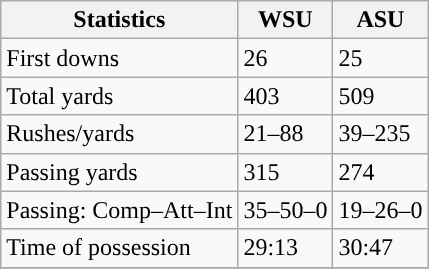<table class="wikitable" style="float: left;">
<tr>
<th>Statistics</th>
<th>WSU</th>
<th>ASU</th>
</tr>
<tr>
<td>First downs</td>
<td>26</td>
<td>25</td>
</tr>
<tr>
<td>Total yards</td>
<td>403</td>
<td>509</td>
</tr>
<tr>
<td>Rushes/yards</td>
<td>21–88</td>
<td>39–235</td>
</tr>
<tr>
<td>Passing yards</td>
<td>315</td>
<td>274</td>
</tr>
<tr>
<td>Passing: Comp–Att–Int</td>
<td>35–50–0</td>
<td>19–26–0</td>
</tr>
<tr>
<td>Time of possession</td>
<td>29:13</td>
<td>30:47</td>
</tr>
<tr>
</tr>
</table>
